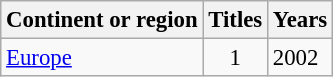<table class="wikitable" style="font-size: 95%;">
<tr>
<th>Continent or region</th>
<th>Titles</th>
<th>Years</th>
</tr>
<tr>
<td><a href='#'>Europe</a></td>
<td style="text-align:center;">1</td>
<td>2002</td>
</tr>
</table>
